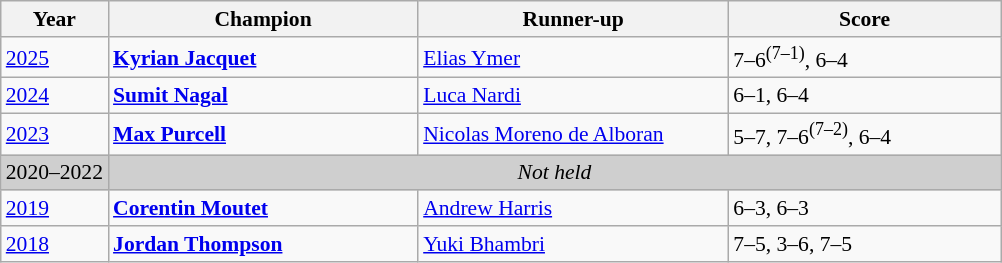<table class="wikitable" style="font-size:90%">
<tr>
<th>Year</th>
<th width="200">Champion</th>
<th width="200">Runner-up</th>
<th width="175">Score</th>
</tr>
<tr>
<td><a href='#'>2025</a></td>
<td> <strong><a href='#'>Kyrian Jacquet</a></strong></td>
<td> <a href='#'>Elias Ymer</a></td>
<td>7–6<sup>(7–1)</sup>, 6–4</td>
</tr>
<tr>
<td><a href='#'>2024</a></td>
<td> <strong><a href='#'>Sumit Nagal</a></strong></td>
<td> <a href='#'>Luca Nardi</a></td>
<td>6–1, 6–4</td>
</tr>
<tr>
<td><a href='#'>2023</a></td>
<td> <strong><a href='#'>Max Purcell</a></strong></td>
<td> <a href='#'>Nicolas Moreno de Alboran</a></td>
<td>5–7, 7–6<sup>(7–2)</sup>, 6–4</td>
</tr>
<tr>
<td style="background:#cfcfcf">2020–2022</td>
<td colspan=3 align=center style="background:#cfcfcf"><em>Not held</em></td>
</tr>
<tr>
<td><a href='#'>2019</a></td>
<td> <strong><a href='#'>Corentin Moutet</a></strong></td>
<td> <a href='#'>Andrew Harris</a></td>
<td>6–3, 6–3</td>
</tr>
<tr>
<td><a href='#'>2018</a></td>
<td> <strong><a href='#'>Jordan Thompson</a></strong></td>
<td> <a href='#'>Yuki Bhambri</a></td>
<td>7–5, 3–6, 7–5</td>
</tr>
</table>
